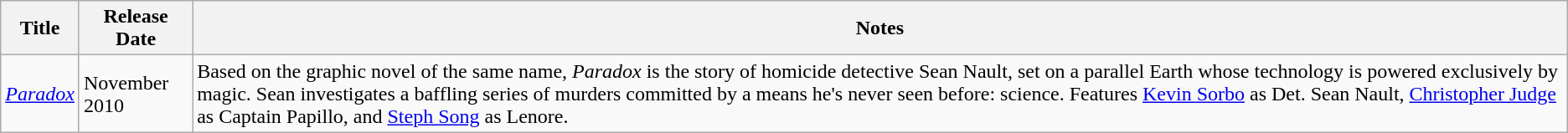<table class="wikitable sortable">
<tr>
<th>Title</th>
<th>Release Date</th>
<th>Notes</th>
</tr>
<tr>
<td><em><a href='#'>Paradox</a></em></td>
<td>November 2010</td>
<td>Based on the graphic novel of the same name, <em>Paradox</em> is the story of homicide detective Sean Nault, set on a parallel Earth whose technology is powered exclusively by magic. Sean investigates a baffling series of murders committed by a means he's never seen before: science. Features <a href='#'>Kevin Sorbo</a> as Det. Sean Nault, <a href='#'>Christopher Judge</a> as Captain Papillo, and <a href='#'>Steph Song</a> as Lenore.</td>
</tr>
</table>
